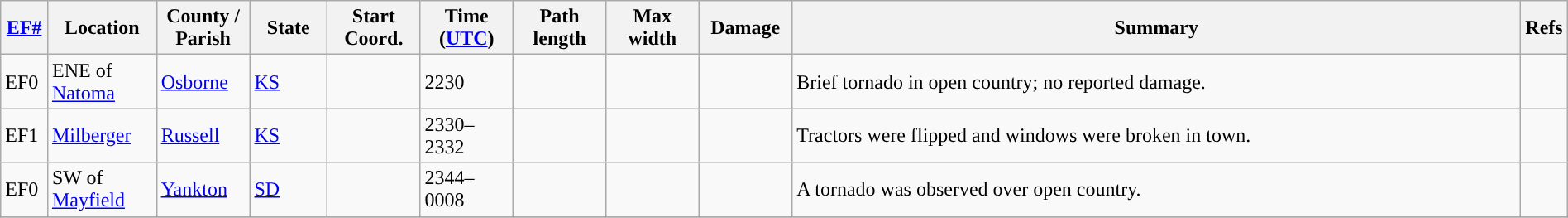<table class="wikitable sortable" style="width:100%;">
<tr>
<th scope="col" width="3%" align="center"><a href='#'>EF#</a></th>
<th scope="col" width="7%" align="center" class="unsortable">Location</th>
<th scope="col" width="6%" align="center" class="unsortable">County / Parish</th>
<th scope="col" width="5%" align="center">State</th>
<th scope="col" width="6%" align="center">Start Coord.</th>
<th scope="col" width="6%" align="center">Time (<a href='#'>UTC</a>)</th>
<th scope="col" width="6%" align="center">Path length</th>
<th scope="col" width="6%" align="center">Max width</th>
<th scope="col" width="6%" align="center">Damage</th>
<th scope="col" width="48%" class="unsortable" align="center">Summary</th>
<th scope="col" width="48%" class="unsortable" align="center">Refs</th>
</tr>
<tr>
<td>EF0</td>
<td>ENE of <a href='#'>Natoma</a></td>
<td><a href='#'>Osborne</a></td>
<td><a href='#'>KS</a></td>
<td></td>
<td>2230</td>
<td></td>
<td></td>
<td></td>
<td>Brief tornado in open country; no reported damage.</td>
<td></td>
</tr>
<tr>
<td>EF1</td>
<td><a href='#'>Milberger</a></td>
<td><a href='#'>Russell</a></td>
<td><a href='#'>KS</a></td>
<td></td>
<td>2330–2332</td>
<td></td>
<td></td>
<td></td>
<td>Tractors were flipped and windows were broken in town.</td>
<td></td>
</tr>
<tr>
<td>EF0</td>
<td>SW of <a href='#'>Mayfield</a></td>
<td><a href='#'>Yankton</a></td>
<td><a href='#'>SD</a></td>
<td></td>
<td>2344–0008</td>
<td></td>
<td></td>
<td></td>
<td>A tornado was observed over open country.</td>
<td></td>
</tr>
<tr>
</tr>
</table>
